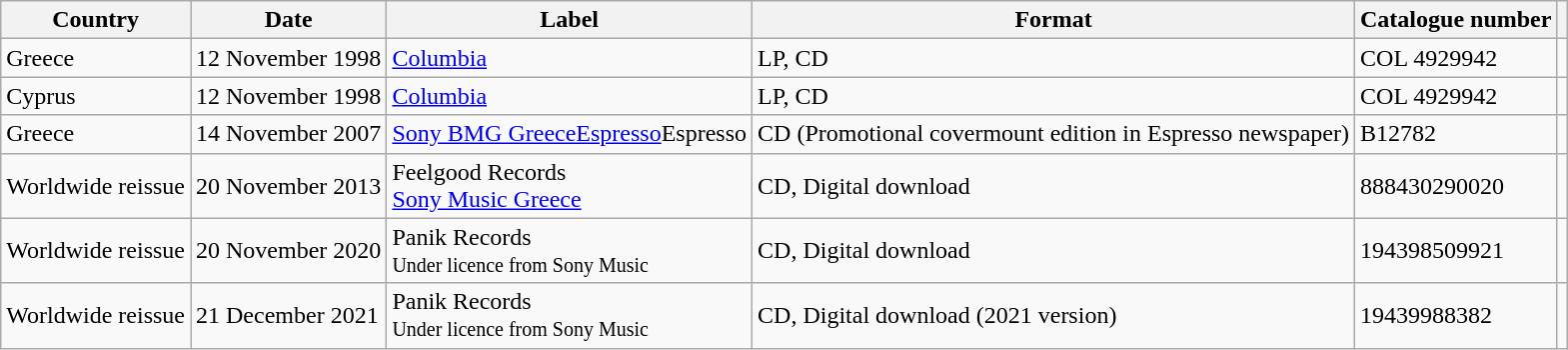<table class="wikitable">
<tr>
<th scope=col>Country</th>
<th scope=col>Date</th>
<th scope=col>Label</th>
<th scope=col>Format</th>
<th scope=col>Catalogue number</th>
<th scope=col class="unsortable"></th>
</tr>
<tr>
<td>Greece</td>
<td>12 November 1998</td>
<td><a href='#'>Columbia</a></td>
<td>LP, CD</td>
<td>COL 4929942</td>
<td></td>
</tr>
<tr>
<td>Cyprus</td>
<td>12 November 1998</td>
<td><a href='#'>Columbia</a></td>
<td>LP, CD</td>
<td>COL 4929942</td>
<td></td>
</tr>
<tr>
<td>Greece</td>
<td>14 November 2007</td>
<td><a href='#'>Sony BMG GreeceEspresso</a>Espresso</td>
<td>CD (Promotional covermount edition in Espresso newspaper)</td>
<td>B12782</td>
<td></td>
</tr>
<tr>
<td>Worldwide reissue</td>
<td>20 November 2013</td>
<td>Feelgood Records<br><a href='#'>Sony Music Greece</a></td>
<td>CD, Digital download</td>
<td>888430290020</td>
<td></td>
</tr>
<tr>
<td>Worldwide reissue</td>
<td>20 November 2020</td>
<td>Panik Records<br><small>Under licence from Sony Music</small></td>
<td>CD, Digital download</td>
<td>194398509921</td>
<td></td>
</tr>
<tr>
<td>Worldwide reissue</td>
<td>21 December 2021</td>
<td>Panik Records<br><small>Under licence from Sony Music</small></td>
<td>CD, Digital download (2021 version)</td>
<td>19439988382</td>
<td></td>
</tr>
</table>
